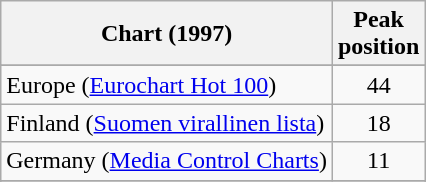<table class="wikitable sortable">
<tr>
<th>Chart (1997)</th>
<th>Peak<br>position</th>
</tr>
<tr>
</tr>
<tr>
<td>Europe (<a href='#'>Eurochart Hot 100</a>)</td>
<td align="center">44</td>
</tr>
<tr>
<td>Finland (<a href='#'>Suomen virallinen lista</a>)</td>
<td align="center">18</td>
</tr>
<tr>
<td>Germany (<a href='#'>Media Control Charts</a>)</td>
<td align="center">11</td>
</tr>
<tr>
</tr>
<tr>
</tr>
</table>
